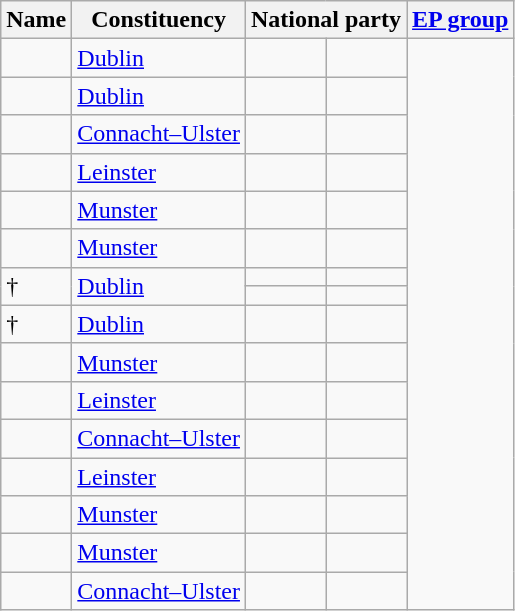<table class="wikitable sortable">
<tr>
<th>Name</th>
<th>Constituency</th>
<th colspan=2>National party</th>
<th colspan=2><a href='#'>EP group</a></th>
</tr>
<tr>
<td></td>
<td><a href='#'>Dublin</a></td>
<td></td>
<td></td>
</tr>
<tr>
<td></td>
<td><a href='#'>Dublin</a></td>
<td></td>
<td></td>
</tr>
<tr>
<td></td>
<td><a href='#'>Connacht–Ulster</a></td>
<td></td>
<td></td>
</tr>
<tr>
<td></td>
<td><a href='#'>Leinster</a></td>
<td></td>
<td></td>
</tr>
<tr>
<td></td>
<td><a href='#'>Munster</a></td>
<td></td>
<td></td>
</tr>
<tr>
<td></td>
<td><a href='#'>Munster</a></td>
<td></td>
<td></td>
</tr>
<tr>
<td rowspan = 2>†</td>
<td rowspan = 2><a href='#'>Dublin</a></td>
<td></td>
<td></td>
</tr>
<tr>
<td></td>
<td></td>
</tr>
<tr>
<td>†</td>
<td><a href='#'>Dublin</a></td>
<td></td>
<td></td>
</tr>
<tr>
<td></td>
<td><a href='#'>Munster</a></td>
<td></td>
<td></td>
</tr>
<tr>
<td></td>
<td><a href='#'>Leinster</a></td>
<td></td>
<td></td>
</tr>
<tr>
<td></td>
<td><a href='#'>Connacht–Ulster</a></td>
<td></td>
<td></td>
</tr>
<tr>
<td></td>
<td><a href='#'>Leinster</a></td>
<td></td>
<td></td>
</tr>
<tr>
<td></td>
<td><a href='#'>Munster</a></td>
<td></td>
<td></td>
</tr>
<tr>
<td></td>
<td><a href='#'>Munster</a></td>
<td></td>
<td></td>
</tr>
<tr>
<td></td>
<td><a href='#'>Connacht–Ulster</a></td>
<td></td>
<td></td>
</tr>
</table>
